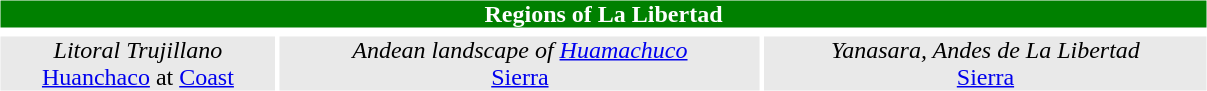<table class="toc" cellpadding=0 cellspacing=3 width=810px style="float:center; margin: 0.5em 0.5em 0.5em 1em; padding: 0.5e">
<tr>
<td colspan=8 style="background:#green; color:white; font-size:100%" align=center bgcolor="green"><strong>Regions of La Libertad</strong></td>
</tr>
<tr>
<td align=center valign=center bgcolor="white"></td>
<td align=center valign=center bgcolor="white"></td>
<td align=center valign=center bgcolor="white"></td>
</tr>
<tr>
<td style="background:#e9e9e9;" align=center><em>Litoral Trujillano</em><br><a href='#'>Huanchaco</a> at <a href='#'>Coast</a></td>
<td style="background:#e9e9e9;" align=center><em>Andean landscape of <a href='#'>Huamachuco</a></em><br><a href='#'>Sierra</a></td>
<td style="background:#e9e9e9;" align=center><em>Yanasara, Andes de La Libertad </em><br><a href='#'>Sierra</a></td>
</tr>
<tr>
</tr>
</table>
